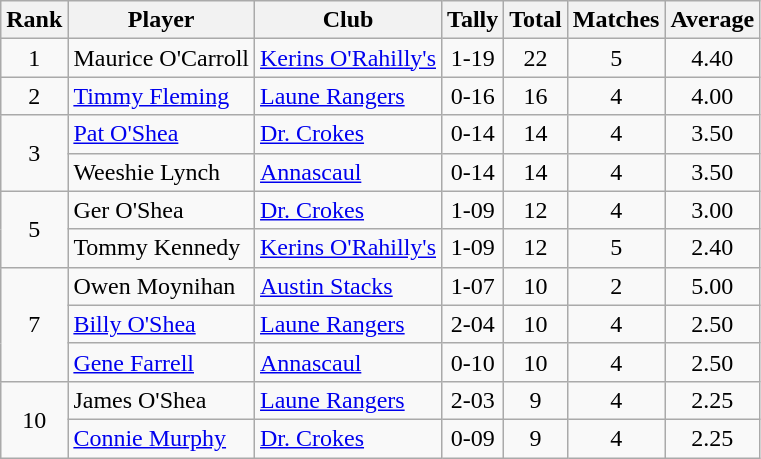<table class="wikitable">
<tr>
<th>Rank</th>
<th>Player</th>
<th>Club</th>
<th>Tally</th>
<th>Total</th>
<th>Matches</th>
<th>Average</th>
</tr>
<tr>
<td rowspan="1" style="text-align:center;">1</td>
<td>Maurice O'Carroll</td>
<td><a href='#'>Kerins O'Rahilly's</a></td>
<td align=center>1-19</td>
<td align=center>22</td>
<td align=center>5</td>
<td align=center>4.40</td>
</tr>
<tr>
<td rowspan="1" style="text-align:center;">2</td>
<td><a href='#'>Timmy Fleming</a></td>
<td><a href='#'>Laune Rangers</a></td>
<td align=center>0-16</td>
<td align=center>16</td>
<td align=center>4</td>
<td align=center>4.00</td>
</tr>
<tr>
<td rowspan="2" style="text-align:center;">3</td>
<td><a href='#'>Pat O'Shea</a></td>
<td><a href='#'>Dr. Crokes</a></td>
<td align=center>0-14</td>
<td align=center>14</td>
<td align=center>4</td>
<td align=center>3.50</td>
</tr>
<tr>
<td>Weeshie Lynch</td>
<td><a href='#'>Annascaul</a></td>
<td align=center>0-14</td>
<td align=center>14</td>
<td align=center>4</td>
<td align=center>3.50</td>
</tr>
<tr>
<td rowspan="2" style="text-align:center;">5</td>
<td>Ger O'Shea</td>
<td><a href='#'>Dr. Crokes</a></td>
<td align=center>1-09</td>
<td align=center>12</td>
<td align=center>4</td>
<td align=center>3.00</td>
</tr>
<tr>
<td>Tommy Kennedy</td>
<td><a href='#'>Kerins O'Rahilly's</a></td>
<td align=center>1-09</td>
<td align=center>12</td>
<td align=center>5</td>
<td align=center>2.40</td>
</tr>
<tr>
<td rowspan="3" style="text-align:center;">7</td>
<td>Owen Moynihan</td>
<td><a href='#'>Austin Stacks</a></td>
<td align=center>1-07</td>
<td align=center>10</td>
<td align=center>2</td>
<td align=center>5.00</td>
</tr>
<tr>
<td><a href='#'>Billy O'Shea</a></td>
<td><a href='#'>Laune Rangers</a></td>
<td align=center>2-04</td>
<td align=center>10</td>
<td align=center>4</td>
<td align=center>2.50</td>
</tr>
<tr>
<td><a href='#'>Gene Farrell</a></td>
<td><a href='#'>Annascaul</a></td>
<td align=center>0-10</td>
<td align=center>10</td>
<td align=center>4</td>
<td align=center>2.50</td>
</tr>
<tr>
<td rowspan="2" style="text-align:center;">10</td>
<td>James O'Shea</td>
<td><a href='#'>Laune Rangers</a></td>
<td align=center>2-03</td>
<td align=center>9</td>
<td align=center>4</td>
<td align=center>2.25</td>
</tr>
<tr>
<td><a href='#'>Connie Murphy</a></td>
<td><a href='#'>Dr. Crokes</a></td>
<td align=center>0-09</td>
<td align=center>9</td>
<td align=center>4</td>
<td align=center>2.25</td>
</tr>
</table>
